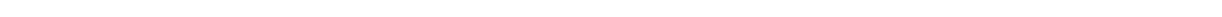<table style="width:88%; text-align:center;">
<tr style="color:white;">
<td style="background:"><strong>41</strong></td>
<td style="background:"><strong>27</strong></td>
<td style="background:"><strong>4</strong></td>
<td style="background:"><strong>68</strong></td>
</tr>
</table>
